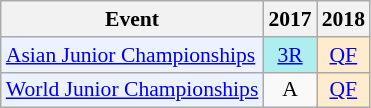<table class="wikitable" style="font-size: 90%; text-align:center">
<tr>
<th>Event</th>
<th>2017</th>
<th>2018</th>
</tr>
<tr>
<td bgcolor="#ECF2FF"; align="left"><a href='#'>Asian Junior Championships</a></td>
<td bgcolor=AFEEEE><a href='#'>3R</a></td>
<td bgcolor=FFEBCD><a href='#'>QF</a></td>
</tr>
<tr>
<td bgcolor="#ECF2FF"; align="left"><a href='#'>World Junior Championships</a></td>
<td>A</td>
<td bgcolor=FFEBCD><a href='#'>QF</a></td>
</tr>
</table>
